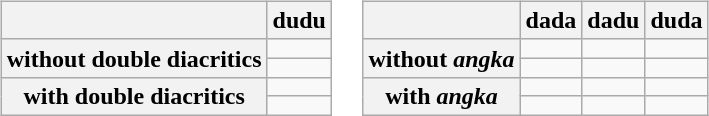<table>
<tr>
<td valign="top"><br><table class="wikitable">
<tr>
<th></th>
<th>dudu</th>
</tr>
<tr>
<th rowspan=2>without double diacritics</th>
<td></td>
</tr>
<tr style="text-align: center;">
<td></td>
</tr>
<tr>
<th rowspan=2>with double diacritics</th>
<td></td>
</tr>
<tr style="text-align: center;">
<td></td>
</tr>
</table>
</td>
<td valign="top"><br><table class="wikitable">
<tr>
<th></th>
<th>dada</th>
<th>dadu</th>
<th>duda</th>
</tr>
<tr>
<th rowspan=2>without <em>angka</em></th>
<td></td>
<td></td>
<td></td>
</tr>
<tr style="text-align: center;">
<td></td>
<td></td>
<td></td>
</tr>
<tr>
<th rowspan=2>with <em>angka</em></th>
<td></td>
<td></td>
<td></td>
</tr>
<tr style="text-align: center;">
<td></td>
<td></td>
<td></td>
</tr>
</table>
</td>
</tr>
</table>
